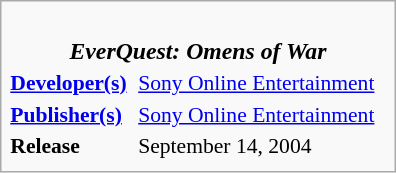<table class="infobox" style="float:right; width:264px; font-size:90%;">
<tr>
<td colspan=2 style="font-size:110%; text-align:center;"><br><strong><em>EverQuest: Omens of War</em></strong><br></td>
</tr>
<tr>
<td><strong><a href='#'>Developer(s)</a></strong></td>
<td><a href='#'>Sony Online Entertainment</a></td>
</tr>
<tr>
<td><strong><a href='#'>Publisher(s)</a></strong></td>
<td><a href='#'>Sony Online Entertainment</a></td>
</tr>
<tr>
<td><strong>Release</strong></td>
<td>September 14, 2004</td>
</tr>
<tr>
</tr>
</table>
